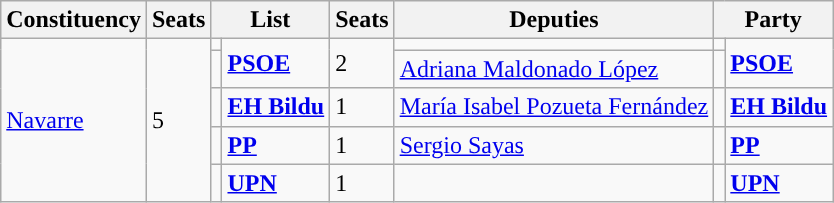<table class="wikitable sortable">
<tr>
<th>Constituency</th>
<th>Seats</th>
<th colspan="2">List</th>
<th>Seats</th>
<th>Deputies</th>
<th colspan="2">Party</th>
</tr>
<tr>
<td rowspan="5"><a href='#'>Navarre</a></td>
<td rowspan="5">5</td>
<td></td>
<td rowspan="2"><strong><a href='#'>PSOE</a></strong></td>
<td rowspan="2">2</td>
<td></td>
<td></td>
<td rowspan="2"><strong><a href='#'>PSOE</a></strong></td>
</tr>
<tr>
<td></td>
<td><a href='#'>Adriana Maldonado López</a></td>
<td></td>
</tr>
<tr>
<td></td>
<td><strong><a href='#'>EH Bildu</a></strong></td>
<td>1</td>
<td><a href='#'>María Isabel Pozueta Fernández</a></td>
<td></td>
<td><strong><a href='#'>EH Bildu</a></strong></td>
</tr>
<tr>
<td></td>
<td><strong><a href='#'>PP</a></strong></td>
<td>1</td>
<td><a href='#'>Sergio Sayas</a></td>
<td></td>
<td><strong><a href='#'>PP</a></strong></td>
</tr>
<tr>
<td></td>
<td><strong><a href='#'>UPN</a></strong></td>
<td>1</td>
<td></td>
<td></td>
<td><strong><a href='#'>UPN</a></strong></td>
</tr>
</table>
